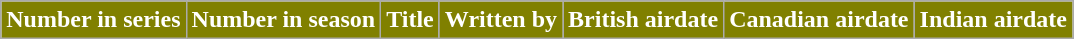<table class="wikitable">
<tr style="color: white;">
<th style="background: olive;">Number in series</th>
<th style="background: olive;">Number in season</th>
<th style="background: olive;">Title</th>
<th style="background: olive;">Written by</th>
<th style="background: olive;">British airdate</th>
<th style="background: olive;">Canadian airdate</th>
<th style="background: olive;">Indian airdate<br>











</th>
</tr>
</table>
